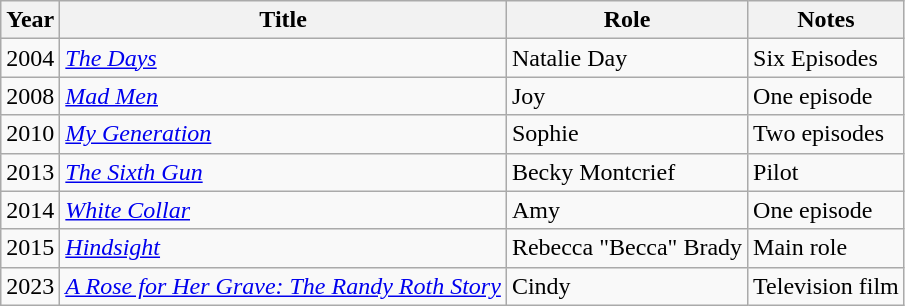<table class="wikitable sortable">
<tr>
<th>Year</th>
<th>Title</th>
<th>Role</th>
<th class="unsortable">Notes</th>
</tr>
<tr>
<td>2004</td>
<td><em><a href='#'>The Days</a></em></td>
<td>Natalie Day</td>
<td>Six Episodes</td>
</tr>
<tr>
<td>2008</td>
<td><em><a href='#'>Mad Men</a></em></td>
<td>Joy</td>
<td>One episode</td>
</tr>
<tr>
<td>2010</td>
<td><em><a href='#'>My Generation</a></em></td>
<td>Sophie</td>
<td>Two episodes</td>
</tr>
<tr>
<td>2013</td>
<td><em><a href='#'>The Sixth Gun</a></em></td>
<td>Becky Montcrief</td>
<td>Pilot</td>
</tr>
<tr>
<td>2014</td>
<td><em><a href='#'>White Collar</a></em></td>
<td>Amy</td>
<td>One episode</td>
</tr>
<tr>
<td>2015</td>
<td><em><a href='#'>Hindsight</a></em></td>
<td>Rebecca "Becca" Brady</td>
<td>Main role</td>
</tr>
<tr>
<td>2023</td>
<td><em><a href='#'>A Rose for Her Grave: The Randy Roth Story</a></em></td>
<td>Cindy</td>
<td>Television film</td>
</tr>
</table>
